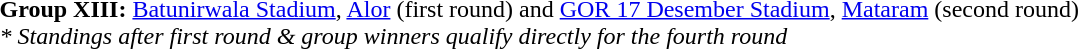<table>
<tr>
<td><strong>Group XIII:</strong> <a href='#'>Batunirwala Stadium</a>, <a href='#'>Alor</a> (first round) and <a href='#'>GOR 17 Desember Stadium</a>, <a href='#'>Mataram</a> (second round)<br>
<em>* Standings after first round & group winners qualify directly for the fourth round</em></td>
</tr>
</table>
